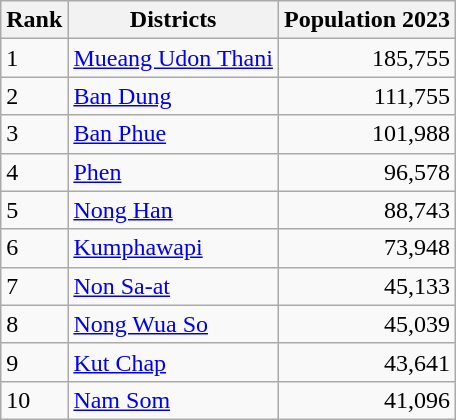<table class="wikitable" style="text-align:right; margin-right:60px; display:inline-table;">
<tr>
<th>Rank</th>
<th>Districts</th>
<th>Population 2023</th>
</tr>
<tr>
<td align=left>1</td>
<td align=left><a href='#'>Mueang Udon Thani</a></td>
<td>185,755</td>
</tr>
<tr>
<td align=left>2</td>
<td align=left><a href='#'>Ban Dung</a></td>
<td>111,755</td>
</tr>
<tr>
<td align=left>3</td>
<td align=left><a href='#'>Ban Phue</a></td>
<td>101,988</td>
</tr>
<tr>
<td align=left>4</td>
<td align=left><a href='#'>Phen</a></td>
<td>96,578</td>
</tr>
<tr>
<td align=left>5</td>
<td align=left><a href='#'>Nong Han</a></td>
<td>88,743</td>
</tr>
<tr>
<td align=left>6</td>
<td align=left><a href='#'>Kumphawapi</a></td>
<td>73,948</td>
</tr>
<tr>
<td align=left>7</td>
<td align=left><a href='#'>Non Sa-at</a></td>
<td>45,133</td>
</tr>
<tr>
<td align=left>8</td>
<td align=left><a href='#'>Nong Wua So</a></td>
<td>45,039</td>
</tr>
<tr>
<td align=left>9</td>
<td align=left><a href='#'>Kut Chap</a></td>
<td>43,641</td>
</tr>
<tr>
<td align=left>10</td>
<td align=left><a href='#'>Nam Som</a></td>
<td>41,096</td>
</tr>
</table>
